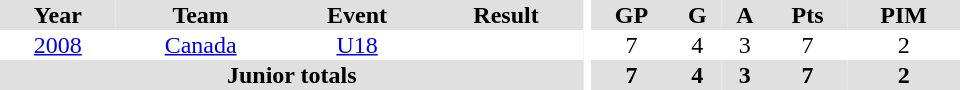<table border="0" cellpadding="1" cellspacing="0" ID="Table3" style="text-align:center; width:40em">
<tr ALIGN="center" bgcolor="#e0e0e0">
<th>Year</th>
<th>Team</th>
<th>Event</th>
<th>Result</th>
<th rowspan="99" bgcolor="#ffffff"></th>
<th>GP</th>
<th>G</th>
<th>A</th>
<th>Pts</th>
<th>PIM</th>
</tr>
<tr>
<td><a href='#'>2008</a></td>
<td><a href='#'>Canada</a></td>
<td><a href='#'>U18</a></td>
<td></td>
<td>7</td>
<td>4</td>
<td>3</td>
<td>7</td>
<td>2</td>
</tr>
<tr bgcolor="#e0e0e0">
<th colspan=4>Junior totals</th>
<th>7</th>
<th>4</th>
<th>3</th>
<th>7</th>
<th>2</th>
</tr>
</table>
